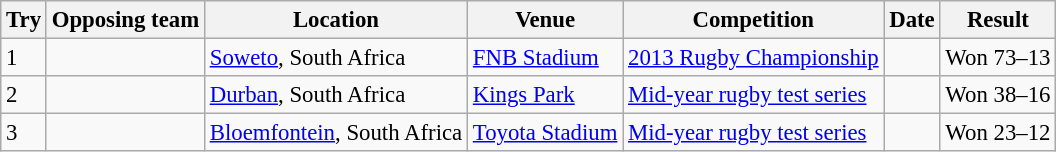<table class="wikitable sortable" style="font-size:95%">
<tr>
<th>Try</th>
<th>Opposing team</th>
<th>Location</th>
<th>Venue</th>
<th>Competition</th>
<th>Date</th>
<th>Result</th>
</tr>
<tr>
<td>1</td>
<td></td>
<td><a href='#'>Soweto</a>, South Africa</td>
<td><a href='#'>FNB Stadium</a></td>
<td><a href='#'>2013 Rugby Championship</a></td>
<td></td>
<td>Won 73–13</td>
</tr>
<tr>
<td>2</td>
<td></td>
<td><a href='#'>Durban</a>, South Africa</td>
<td><a href='#'>Kings Park</a></td>
<td><a href='#'>Mid-year rugby test series</a></td>
<td></td>
<td>Won 38–16</td>
</tr>
<tr>
<td>3</td>
<td></td>
<td><a href='#'>Bloemfontein</a>, South Africa</td>
<td><a href='#'>Toyota Stadium</a></td>
<td><a href='#'>Mid-year rugby test series</a></td>
<td></td>
<td>Won 23–12</td>
</tr>
</table>
